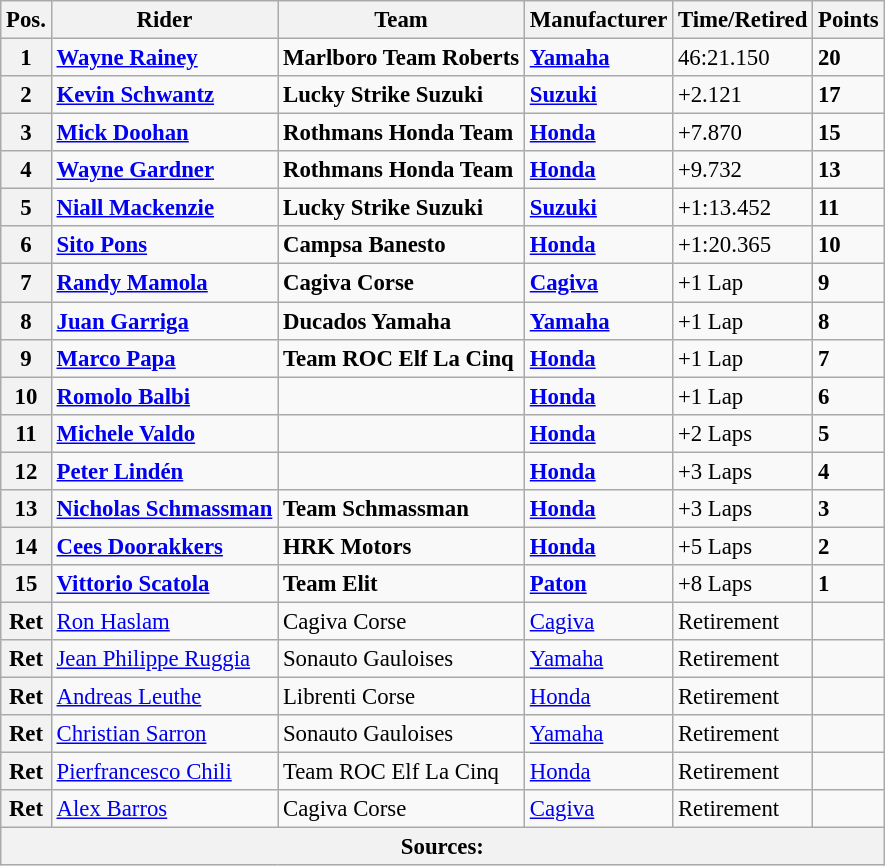<table class="wikitable" style="font-size: 95%;">
<tr>
<th>Pos.</th>
<th>Rider</th>
<th>Team</th>
<th>Manufacturer</th>
<th>Time/Retired</th>
<th>Points</th>
</tr>
<tr>
<th>1</th>
<td> <strong><a href='#'>Wayne Rainey</a></strong></td>
<td><strong>Marlboro Team Roberts</strong></td>
<td><strong><a href='#'>Yamaha</a></strong></td>
<td>46:21.150</td>
<td><strong>20</strong></td>
</tr>
<tr>
<th>2</th>
<td> <strong><a href='#'>Kevin Schwantz</a></strong></td>
<td><strong>Lucky Strike Suzuki</strong></td>
<td><strong><a href='#'>Suzuki</a></strong></td>
<td>+2.121</td>
<td><strong>17</strong></td>
</tr>
<tr>
<th>3</th>
<td> <strong><a href='#'>Mick Doohan</a></strong></td>
<td><strong>Rothmans Honda Team</strong></td>
<td><strong><a href='#'>Honda</a></strong></td>
<td>+7.870</td>
<td><strong>15</strong></td>
</tr>
<tr>
<th>4</th>
<td> <strong><a href='#'>Wayne Gardner</a></strong></td>
<td><strong>Rothmans Honda Team</strong></td>
<td><strong><a href='#'>Honda</a></strong></td>
<td>+9.732</td>
<td><strong>13</strong></td>
</tr>
<tr>
<th>5</th>
<td> <strong><a href='#'>Niall Mackenzie</a></strong></td>
<td><strong>Lucky Strike Suzuki</strong></td>
<td><strong><a href='#'>Suzuki</a></strong></td>
<td>+1:13.452</td>
<td><strong>11</strong></td>
</tr>
<tr>
<th>6</th>
<td> <strong><a href='#'>Sito Pons</a></strong></td>
<td><strong>Campsa Banesto</strong></td>
<td><strong><a href='#'>Honda</a></strong></td>
<td>+1:20.365</td>
<td><strong>10</strong></td>
</tr>
<tr>
<th>7</th>
<td> <strong><a href='#'>Randy Mamola</a></strong></td>
<td><strong>Cagiva Corse</strong></td>
<td><strong><a href='#'>Cagiva</a></strong></td>
<td>+1 Lap</td>
<td><strong>9</strong></td>
</tr>
<tr>
<th>8</th>
<td> <strong><a href='#'>Juan Garriga</a></strong></td>
<td><strong>Ducados Yamaha</strong></td>
<td><strong><a href='#'>Yamaha</a></strong></td>
<td>+1 Lap</td>
<td><strong>8</strong></td>
</tr>
<tr>
<th>9</th>
<td> <strong><a href='#'>Marco Papa</a></strong></td>
<td><strong>Team ROC Elf La Cinq</strong></td>
<td><strong><a href='#'>Honda</a></strong></td>
<td>+1 Lap</td>
<td><strong>7</strong></td>
</tr>
<tr>
<th>10</th>
<td> <strong><a href='#'>Romolo Balbi</a></strong></td>
<td></td>
<td><strong><a href='#'>Honda</a></strong></td>
<td>+1 Lap</td>
<td><strong>6</strong></td>
</tr>
<tr>
<th>11</th>
<td> <strong><a href='#'>Michele Valdo</a></strong></td>
<td></td>
<td><strong><a href='#'>Honda</a></strong></td>
<td>+2 Laps</td>
<td><strong>5</strong></td>
</tr>
<tr>
<th>12</th>
<td> <strong><a href='#'>Peter Lindén</a></strong></td>
<td></td>
<td><strong><a href='#'>Honda</a></strong></td>
<td>+3 Laps</td>
<td><strong>4</strong></td>
</tr>
<tr>
<th>13</th>
<td> <strong><a href='#'>Nicholas Schmassman</a></strong></td>
<td><strong>Team Schmassman</strong></td>
<td><strong><a href='#'>Honda</a></strong></td>
<td>+3 Laps</td>
<td><strong>3</strong></td>
</tr>
<tr>
<th>14</th>
<td> <strong><a href='#'>Cees Doorakkers</a></strong></td>
<td><strong>HRK Motors</strong></td>
<td><strong><a href='#'>Honda</a></strong></td>
<td>+5 Laps</td>
<td><strong>2</strong></td>
</tr>
<tr>
<th>15</th>
<td> <strong><a href='#'>Vittorio Scatola</a></strong></td>
<td><strong>Team Elit</strong></td>
<td><strong><a href='#'>Paton</a></strong></td>
<td>+8 Laps</td>
<td><strong>1</strong></td>
</tr>
<tr>
<th>Ret</th>
<td> <a href='#'>Ron Haslam</a></td>
<td>Cagiva Corse</td>
<td><a href='#'>Cagiva</a></td>
<td>Retirement</td>
<td></td>
</tr>
<tr>
<th>Ret</th>
<td> <a href='#'>Jean Philippe Ruggia</a></td>
<td>Sonauto Gauloises</td>
<td><a href='#'>Yamaha</a></td>
<td>Retirement</td>
<td></td>
</tr>
<tr>
<th>Ret</th>
<td> <a href='#'>Andreas Leuthe</a></td>
<td>Librenti Corse</td>
<td><a href='#'>Honda</a></td>
<td>Retirement</td>
<td></td>
</tr>
<tr>
<th>Ret</th>
<td> <a href='#'>Christian Sarron</a></td>
<td>Sonauto Gauloises</td>
<td><a href='#'>Yamaha</a></td>
<td>Retirement</td>
<td></td>
</tr>
<tr>
<th>Ret</th>
<td> <a href='#'>Pierfrancesco Chili</a></td>
<td>Team ROC Elf La Cinq</td>
<td><a href='#'>Honda</a></td>
<td>Retirement</td>
<td></td>
</tr>
<tr>
<th>Ret</th>
<td> <a href='#'>Alex Barros</a></td>
<td>Cagiva Corse</td>
<td><a href='#'>Cagiva</a></td>
<td>Retirement</td>
<td></td>
</tr>
<tr>
<th colspan=8>Sources:</th>
</tr>
</table>
